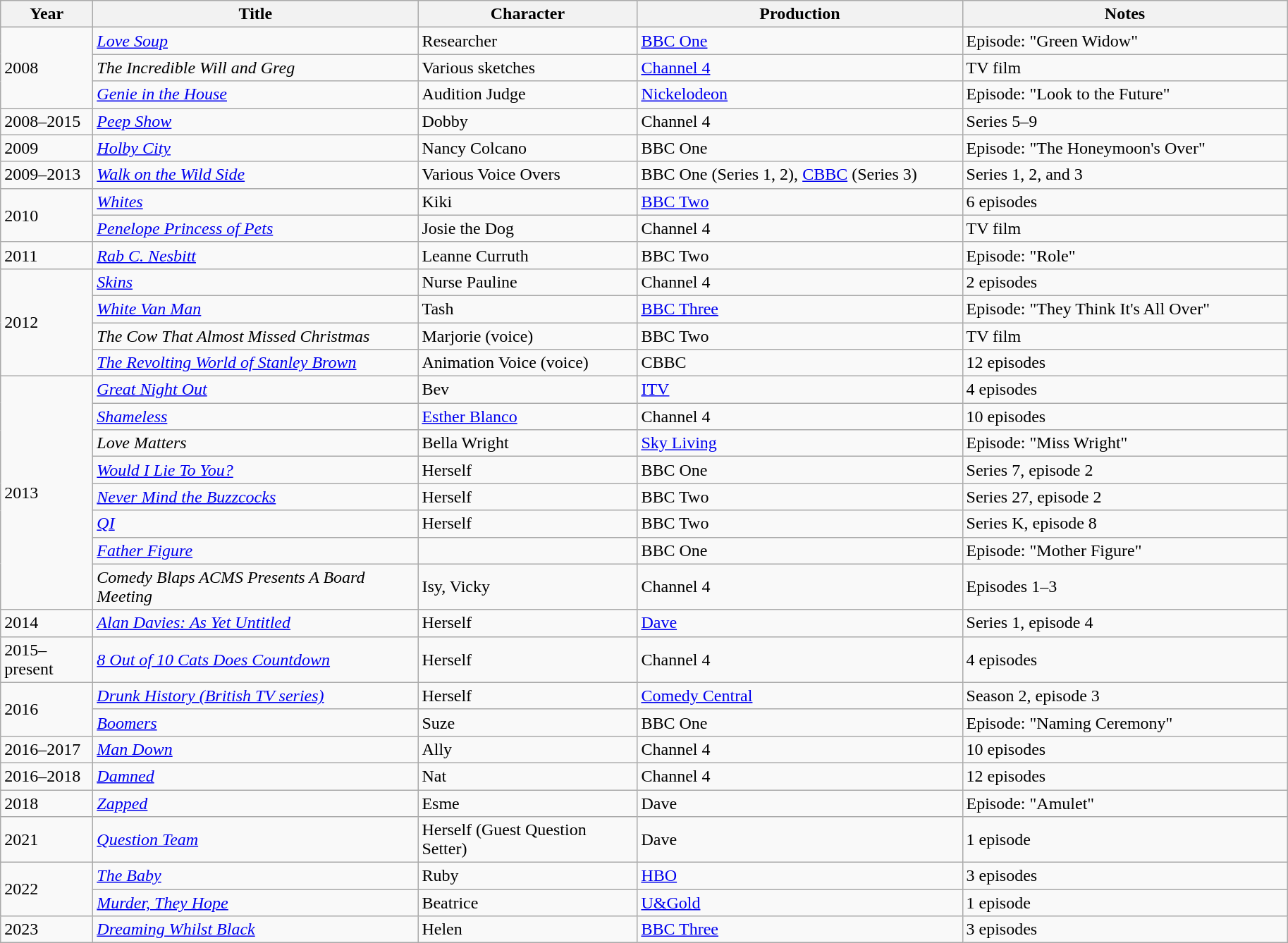<table class="wikitable">
<tr>
<th scope="col" style="width:80px;">Year</th>
<th scope="col" style="width:300px;">Title</th>
<th scope="col" style="width:200px;">Character</th>
<th scope="col" style="width:300px;">Production</th>
<th scope="col" style="width:300px;">Notes</th>
</tr>
<tr>
<td rowspan="3">2008</td>
<td><em><a href='#'>Love Soup</a></em></td>
<td>Researcher</td>
<td><a href='#'>BBC One</a></td>
<td>Episode: "Green Widow"</td>
</tr>
<tr>
<td><em>The Incredible Will and Greg</em></td>
<td>Various sketches</td>
<td><a href='#'>Channel 4</a></td>
<td>TV film</td>
</tr>
<tr>
<td><em><a href='#'>Genie in the House</a></em></td>
<td>Audition Judge</td>
<td><a href='#'>Nickelodeon</a></td>
<td>Episode: "Look to the Future"</td>
</tr>
<tr>
<td>2008–2015</td>
<td><em><a href='#'>Peep Show</a></em></td>
<td>Dobby</td>
<td>Channel 4</td>
<td>Series 5–9</td>
</tr>
<tr>
<td>2009</td>
<td><em><a href='#'>Holby City</a></em></td>
<td>Nancy Colcano</td>
<td>BBC One</td>
<td>Episode: "The Honeymoon's Over"</td>
</tr>
<tr>
<td>2009–2013</td>
<td><em><a href='#'>Walk on the Wild Side</a></em></td>
<td>Various Voice Overs</td>
<td>BBC One (Series 1, 2), <a href='#'>CBBC</a> (Series 3)</td>
<td>Series 1, 2, and 3</td>
</tr>
<tr>
<td rowspan="2">2010</td>
<td><em><a href='#'>Whites</a></em></td>
<td>Kiki</td>
<td><a href='#'>BBC Two</a></td>
<td>6 episodes</td>
</tr>
<tr>
<td><em><a href='#'>Penelope Princess of Pets</a></em></td>
<td>Josie the Dog</td>
<td>Channel 4</td>
<td>TV film</td>
</tr>
<tr>
<td>2011</td>
<td><em><a href='#'>Rab C. Nesbitt</a></em></td>
<td>Leanne Curruth</td>
<td>BBC Two</td>
<td>Episode: "Role"</td>
</tr>
<tr>
<td rowspan="4">2012</td>
<td><em><a href='#'>Skins</a></em></td>
<td>Nurse Pauline</td>
<td>Channel 4</td>
<td>2 episodes</td>
</tr>
<tr>
<td><em><a href='#'>White Van Man</a></em></td>
<td>Tash</td>
<td><a href='#'>BBC Three</a></td>
<td>Episode: "They Think It's All Over"</td>
</tr>
<tr>
<td><em>The Cow That Almost Missed Christmas</em></td>
<td>Marjorie (voice)</td>
<td>BBC Two</td>
<td>TV film</td>
</tr>
<tr>
<td><em><a href='#'>The Revolting World of Stanley Brown</a></em></td>
<td>Animation Voice (voice)</td>
<td>CBBC</td>
<td>12 episodes</td>
</tr>
<tr>
<td rowspan="8">2013</td>
<td><em><a href='#'>Great Night Out</a></em></td>
<td>Bev</td>
<td><a href='#'>ITV</a></td>
<td>4 episodes</td>
</tr>
<tr>
<td><em><a href='#'>Shameless</a></em></td>
<td><a href='#'>Esther Blanco</a></td>
<td>Channel 4</td>
<td>10 episodes</td>
</tr>
<tr>
<td><em>Love Matters</em></td>
<td>Bella Wright</td>
<td><a href='#'>Sky Living</a></td>
<td>Episode: "Miss Wright"</td>
</tr>
<tr>
<td><em><a href='#'>Would I Lie To You?</a></em></td>
<td>Herself</td>
<td>BBC One</td>
<td>Series 7, episode 2</td>
</tr>
<tr>
<td><em><a href='#'>Never Mind the Buzzcocks</a></em></td>
<td>Herself</td>
<td>BBC Two</td>
<td>Series 27, episode 2</td>
</tr>
<tr>
<td><em><a href='#'>QI</a></em></td>
<td>Herself</td>
<td>BBC Two</td>
<td>Series K, episode 8</td>
</tr>
<tr>
<td><em><a href='#'>Father Figure</a></em></td>
<td></td>
<td>BBC One</td>
<td>Episode: "Mother Figure"</td>
</tr>
<tr>
<td><em>Comedy Blaps ACMS Presents A Board Meeting</em></td>
<td>Isy, Vicky</td>
<td>Channel 4</td>
<td>Episodes 1–3</td>
</tr>
<tr>
<td>2014</td>
<td><em><a href='#'>Alan Davies: As Yet Untitled</a></em></td>
<td>Herself</td>
<td><a href='#'>Dave</a></td>
<td>Series 1, episode 4</td>
</tr>
<tr>
<td>2015–present</td>
<td><em><a href='#'>8 Out of 10 Cats Does Countdown</a></em></td>
<td>Herself</td>
<td>Channel 4</td>
<td>4 episodes</td>
</tr>
<tr>
<td rowspan="2">2016</td>
<td><em><a href='#'>Drunk History (British TV series)</a></em></td>
<td>Herself</td>
<td><a href='#'>Comedy Central</a></td>
<td>Season 2, episode 3</td>
</tr>
<tr>
<td><em><a href='#'>Boomers</a></em></td>
<td>Suze</td>
<td>BBC One</td>
<td>Episode: "Naming Ceremony"</td>
</tr>
<tr>
<td>2016–2017</td>
<td><em><a href='#'>Man Down</a></em></td>
<td>Ally</td>
<td>Channel 4</td>
<td>10 episodes</td>
</tr>
<tr>
<td>2016–2018</td>
<td><em><a href='#'>Damned</a></em></td>
<td>Nat</td>
<td>Channel 4</td>
<td>12 episodes</td>
</tr>
<tr>
<td>2018</td>
<td><em><a href='#'>Zapped</a></em></td>
<td>Esme</td>
<td>Dave</td>
<td>Episode: "Amulet"</td>
</tr>
<tr>
<td>2021</td>
<td><em><a href='#'>Question Team</a></em></td>
<td>Herself (Guest Question Setter)</td>
<td>Dave</td>
<td>1 episode</td>
</tr>
<tr>
<td rowspan="2">2022</td>
<td><em><a href='#'>The Baby</a></em></td>
<td>Ruby</td>
<td><a href='#'>HBO</a></td>
<td>3 episodes</td>
</tr>
<tr>
<td><em><a href='#'>Murder, They Hope</a></em></td>
<td>Beatrice</td>
<td><a href='#'>U&Gold</a></td>
<td>1 episode</td>
</tr>
<tr>
<td>2023</td>
<td><em><a href='#'>Dreaming Whilst Black</a></em></td>
<td>Helen</td>
<td><a href='#'>BBC Three</a></td>
<td>3 episodes</td>
</tr>
</table>
